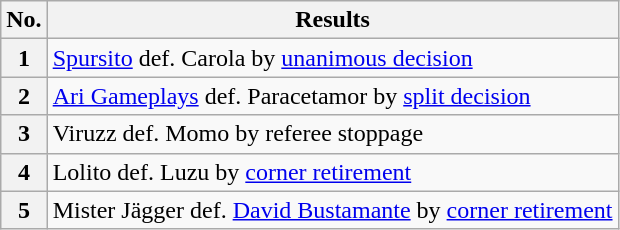<table class="wikitable">
<tr>
<th>No.</th>
<th>Results</th>
</tr>
<tr>
<th>1</th>
<td><a href='#'>Spursito</a> def. Carola by <a href='#'>unanimous decision</a></td>
</tr>
<tr>
<th>2</th>
<td><a href='#'>Ari Gameplays</a> def. Paracetamor by <a href='#'>split decision</a></td>
</tr>
<tr>
<th>3</th>
<td>Viruzz def. Momo by referee stoppage</td>
</tr>
<tr>
<th>4</th>
<td>Lolito def. Luzu by <a href='#'>corner retirement</a></td>
</tr>
<tr>
<th>5</th>
<td>Mister Jägger def. <a href='#'>David Bustamante</a> by <a href='#'>corner retirement</a></td>
</tr>
</table>
